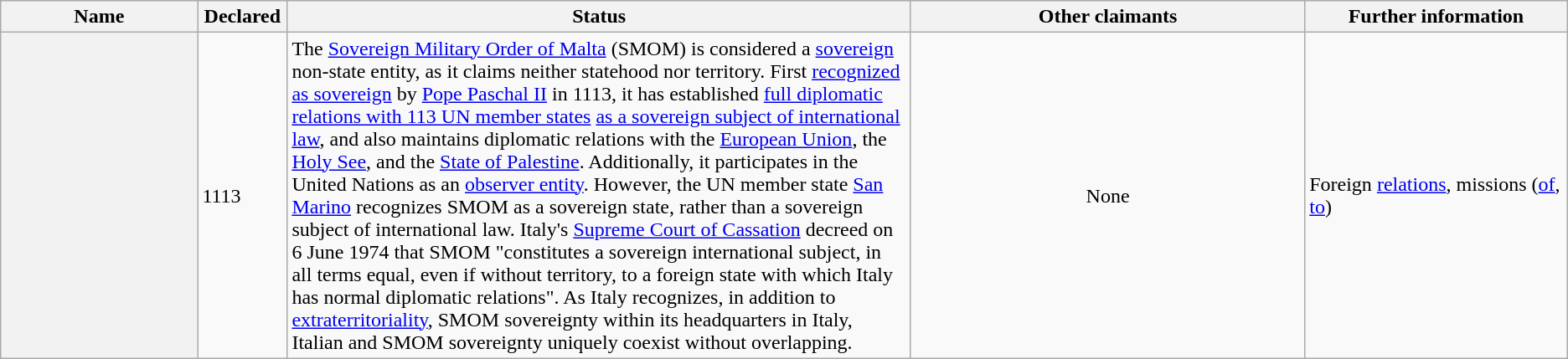<table class="wikitable sortable">
<tr>
<th scope=col style="width:12%;">Name</th>
<th scope=col style="width:5%;">Declared</th>
<th scope=col style="width:38%;" class=unsortable>Status</th>
<th scope=col style="width:24%;" class=unsortable>Other claimants</th>
<th scope=col style="width:16%;" class=unsortable>Further information</th>
</tr>
<tr>
<th scope=row></th>
<td>1113</td>
<td>The <a href='#'>Sovereign Military Order of Malta</a> (SMOM) is considered a <a href='#'>sovereign</a> non-state entity, as it claims neither statehood nor territory. First <a href='#'>recognized as sovereign</a> by <a href='#'>Pope Paschal II</a> in 1113, it has established <a href='#'>full diplomatic relations with 113 UN member states</a> <a href='#'>as a sovereign subject of international law</a>, and also maintains diplomatic relations with the <a href='#'>European Union</a>, the <a href='#'>Holy See</a>, and the <a href='#'>State of Palestine</a>. Additionally, it participates in the United Nations as an <a href='#'>observer entity</a>. However, the UN member state <a href='#'>San Marino</a> recognizes SMOM as a sovereign state, rather than a sovereign subject of international law. Italy's <a href='#'>Supreme Court of Cassation</a> decreed on 6 June 1974 that SMOM "constitutes a sovereign international subject, in all terms equal, even if without territory, to a foreign state with which Italy has normal diplomatic relations". As Italy recognizes, in addition to <a href='#'>extraterritoriality</a>, SMOM sovereignty within its headquarters in Italy, Italian and SMOM sovereignty uniquely coexist without overlapping.</td>
<td style="text-align:center;">None</td>
<td>Foreign <a href='#'>relations</a>, missions (<a href='#'>of</a>, <a href='#'>to</a>)</td>
</tr>
</table>
